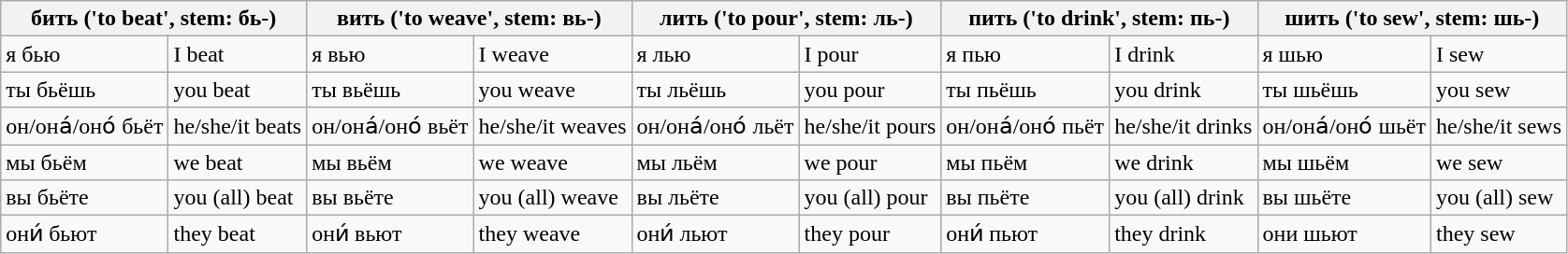<table class="wikitable">
<tr>
<th colspan="2">бить ('to beat', stem: бь-)</th>
<th colspan="2">вить ('to weave', stem: вь-)</th>
<th colspan="2">лить ('to pour', stem: ль-)</th>
<th colspan="2">пить ('to drink', stem: пь-)</th>
<th colspan="2">шить ('to sew', stem: шь-)</th>
</tr>
<tr>
<td>я бью</td>
<td>I beat</td>
<td>я вью</td>
<td>I weave</td>
<td>я лью</td>
<td>I pour</td>
<td>я пью</td>
<td>I drink</td>
<td>я шью</td>
<td>I sew</td>
</tr>
<tr>
<td>ты бьёшь</td>
<td>you beat</td>
<td>ты вьёшь</td>
<td>you weave</td>
<td>ты льёшь</td>
<td>you pour</td>
<td>ты пьёшь</td>
<td>you drink</td>
<td>ты шьёшь</td>
<td>you sew</td>
</tr>
<tr>
<td>он/она́/оно́ бьёт</td>
<td>he/she/it beats</td>
<td>он/она́/оно́ вьёт</td>
<td>he/she/it weaves</td>
<td>он/она́/оно́ льёт</td>
<td>he/she/it pours</td>
<td>он/она́/оно́ пьёт</td>
<td>he/she/it drinks</td>
<td>он/она́/оно́ шьёт</td>
<td>he/she/it sews</td>
</tr>
<tr>
<td>мы бьём</td>
<td>we beat</td>
<td>мы вьём</td>
<td>we weave</td>
<td>мы льём</td>
<td>we pour</td>
<td>мы пьём</td>
<td>we drink</td>
<td>мы шьём</td>
<td>we sew</td>
</tr>
<tr>
<td>вы бьёте</td>
<td>you (all) beat</td>
<td>вы вьёте</td>
<td>you (all) weave</td>
<td>вы льёте</td>
<td>you (all) pour</td>
<td>вы пьёте</td>
<td>you (all) drink</td>
<td>вы шьёте</td>
<td>you (all) sew</td>
</tr>
<tr>
<td>они́ бьют</td>
<td>they beat</td>
<td>они́ вьют</td>
<td>they weave</td>
<td>они́ льют</td>
<td>they pour</td>
<td>они́ пьют</td>
<td>they drink</td>
<td>они шьют</td>
<td>they sew</td>
</tr>
</table>
